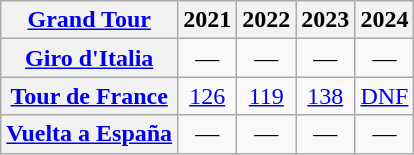<table class="wikitable plainrowheaders">
<tr>
<th scope="col"><a href='#'>Grand Tour</a></th>
<th scope="col">2021</th>
<th scope="col">2022</th>
<th scope="col">2023</th>
<th scope="col">2024</th>
</tr>
<tr style="text-align:center;">
<th scope="row"> <a href='#'>Giro d'Italia</a></th>
<td>—</td>
<td>—</td>
<td>—</td>
<td>—</td>
</tr>
<tr style="text-align:center;">
<th scope="row"> <a href='#'>Tour de France</a></th>
<td><a href='#'>126</a></td>
<td><a href='#'>119</a></td>
<td><a href='#'>138</a></td>
<td><a href='#'>DNF</a></td>
</tr>
<tr style="text-align:center;">
<th scope="row"> <a href='#'>Vuelta a España</a></th>
<td>—</td>
<td>—</td>
<td>—</td>
<td>—</td>
</tr>
</table>
